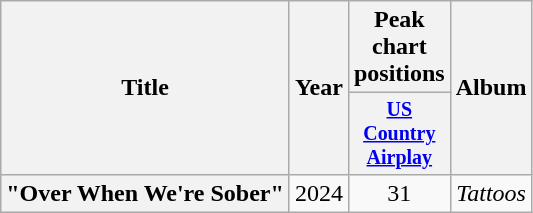<table class="wikitable plainrowheaders" style="text-align:center;">
<tr>
<th scope="col" rowspan="2">Title</th>
<th scope="col" rowspan="2">Year</th>
<th scope="col" colspan="1">Peak chart positions</th>
<th scope="col" rowspan="2">Album</th>
</tr>
<tr style="font-size:smaller;">
<th scope="col" width="45"><a href='#'>US Country Airplay</a><br></th>
</tr>
<tr>
<th scope="row">"Over When We're Sober"<br></th>
<td>2024</td>
<td>31</td>
<td><em>Tattoos</em></td>
</tr>
</table>
